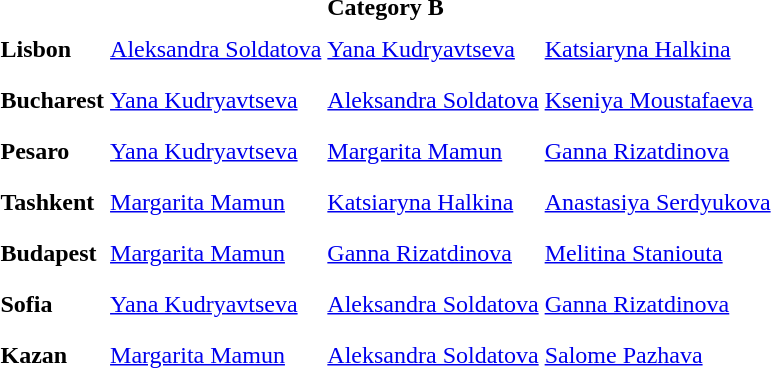<table>
<tr>
<td colspan="4" style="text-align:center;"><strong>Category B</strong></td>
</tr>
<tr>
<th scope=row style="text-align:left">Lisbon</th>
<td style="height:30px;"> <a href='#'>Aleksandra Soldatova</a></td>
<td style="height:30px;"> <a href='#'>Yana Kudryavtseva</a></td>
<td style="height:30px;"> <a href='#'>Katsiaryna Halkina</a></td>
</tr>
<tr>
<th scope=row style="text-align:left">Bucharest</th>
<td style="height:30px;"> <a href='#'>Yana Kudryavtseva</a></td>
<td style="height:30px;"> <a href='#'>Aleksandra Soldatova</a></td>
<td style="height:30px;"> <a href='#'>Kseniya Moustafaeva</a></td>
</tr>
<tr>
<th scope=row style="text-align:left">Pesaro</th>
<td style="height:30px;"> <a href='#'>Yana Kudryavtseva</a></td>
<td style="height:30px;"> <a href='#'>Margarita Mamun</a></td>
<td style="height:30px;"> <a href='#'>Ganna Rizatdinova</a></td>
</tr>
<tr>
<th scope=row style="text-align:left">Tashkent</th>
<td style="height:30px;"> <a href='#'>Margarita Mamun</a></td>
<td style="height:30px;"> <a href='#'>Katsiaryna Halkina</a></td>
<td style="height:30px;"> <a href='#'>Anastasiya Serdyukova</a></td>
</tr>
<tr>
<th scope=row style="text-align:left">Budapest</th>
<td style="height:30px;"> <a href='#'>Margarita Mamun</a></td>
<td style="height:30px;"> <a href='#'>Ganna Rizatdinova</a></td>
<td style="height:30px;"> <a href='#'>Melitina Staniouta</a></td>
</tr>
<tr>
<th scope=row style="text-align:left">Sofia</th>
<td style="height:30px;"> <a href='#'>Yana Kudryavtseva</a></td>
<td style="height:30px;"> <a href='#'>Aleksandra Soldatova</a></td>
<td style="height:30px;"> <a href='#'>Ganna Rizatdinova</a></td>
</tr>
<tr>
<th scope=row style="text-align:left">Kazan</th>
<td style="height:30px;"> <a href='#'>Margarita Mamun</a></td>
<td style="height:30px;"> <a href='#'>Aleksandra Soldatova</a></td>
<td style="height:30px;"> <a href='#'>Salome Pazhava</a></td>
</tr>
<tr>
</tr>
</table>
